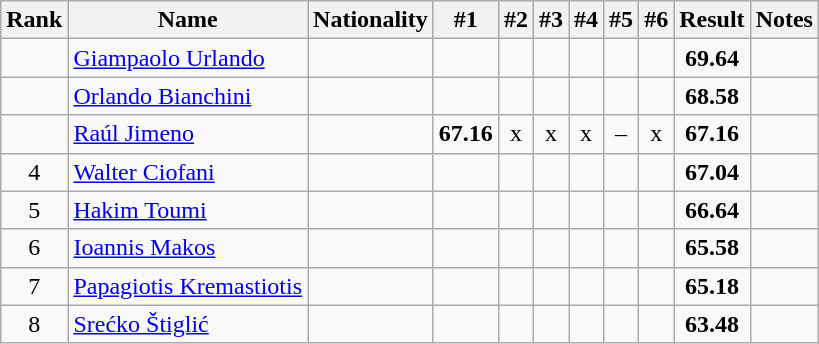<table class="wikitable sortable" style="text-align:center">
<tr>
<th>Rank</th>
<th>Name</th>
<th>Nationality</th>
<th>#1</th>
<th>#2</th>
<th>#3</th>
<th>#4</th>
<th>#5</th>
<th>#6</th>
<th>Result</th>
<th>Notes</th>
</tr>
<tr>
<td></td>
<td align=left><a href='#'>Giampaolo Urlando</a></td>
<td align=left></td>
<td></td>
<td></td>
<td></td>
<td></td>
<td></td>
<td></td>
<td><strong>69.64</strong></td>
<td></td>
</tr>
<tr>
<td></td>
<td align=left><a href='#'>Orlando Bianchini</a></td>
<td align=left></td>
<td></td>
<td></td>
<td></td>
<td></td>
<td></td>
<td></td>
<td><strong>68.58</strong></td>
<td></td>
</tr>
<tr>
<td></td>
<td align=left><a href='#'>Raúl Jimeno</a></td>
<td align=left></td>
<td><strong>67.16</strong></td>
<td>x</td>
<td>x</td>
<td>x</td>
<td>–</td>
<td>x</td>
<td><strong>67.16</strong></td>
<td></td>
</tr>
<tr>
<td>4</td>
<td align=left><a href='#'>Walter Ciofani</a></td>
<td align=left></td>
<td></td>
<td></td>
<td></td>
<td></td>
<td></td>
<td></td>
<td><strong>67.04</strong></td>
<td></td>
</tr>
<tr>
<td>5</td>
<td align=left><a href='#'>Hakim Toumi</a></td>
<td align=left></td>
<td></td>
<td></td>
<td></td>
<td></td>
<td></td>
<td></td>
<td><strong>66.64</strong></td>
<td></td>
</tr>
<tr>
<td>6</td>
<td align=left><a href='#'>Ioannis Makos</a></td>
<td align=left></td>
<td></td>
<td></td>
<td></td>
<td></td>
<td></td>
<td></td>
<td><strong>65.58</strong></td>
<td></td>
</tr>
<tr>
<td>7</td>
<td align=left><a href='#'>Papagiotis Kremastiotis</a></td>
<td align=left></td>
<td></td>
<td></td>
<td></td>
<td></td>
<td></td>
<td></td>
<td><strong>65.18</strong></td>
<td></td>
</tr>
<tr>
<td>8</td>
<td align=left><a href='#'>Srećko Štiglić</a></td>
<td align=left></td>
<td></td>
<td></td>
<td></td>
<td></td>
<td></td>
<td></td>
<td><strong>63.48</strong></td>
<td></td>
</tr>
</table>
